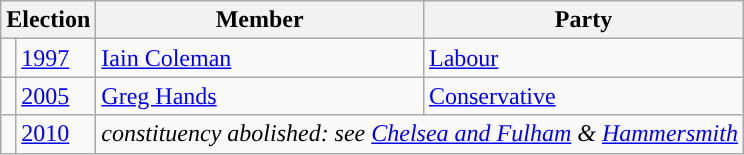<table class="wikitable">
<tr>
<th colspan="2">Election</th>
<th>Member</th>
<th>Party</th>
</tr>
<tr>
<td style="color:inherit;background-color: "></td>
<td><a href='#'>1997</a></td>
<td><a href='#'>Iain Coleman</a></td>
<td><a href='#'>Labour</a></td>
</tr>
<tr>
<td style="color:inherit;background-color: "></td>
<td><a href='#'>2005</a></td>
<td><a href='#'>Greg Hands</a></td>
<td><a href='#'>Conservative</a></td>
</tr>
<tr>
<td></td>
<td><a href='#'>2010</a></td>
<td colspan="2"><em>constituency abolished: see <a href='#'>Chelsea and Fulham</a> & <a href='#'>Hammersmith</a></em></td>
</tr>
</table>
